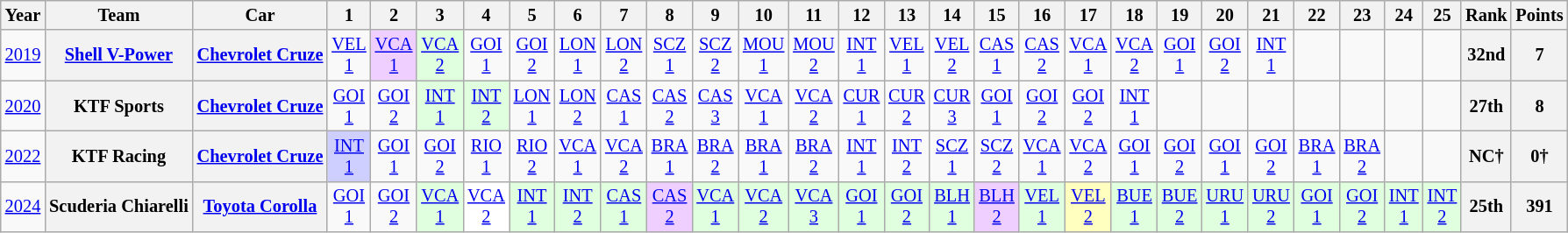<table class="wikitable" style="text-align:center; font-size:85%">
<tr>
<th>Year</th>
<th>Team</th>
<th>Car</th>
<th>1</th>
<th>2</th>
<th>3</th>
<th>4</th>
<th>5</th>
<th>6</th>
<th>7</th>
<th>8</th>
<th>9</th>
<th>10</th>
<th>11</th>
<th>12</th>
<th>13</th>
<th>14</th>
<th>15</th>
<th>16</th>
<th>17</th>
<th>18</th>
<th>19</th>
<th>20</th>
<th>21</th>
<th>22</th>
<th>23</th>
<th>24</th>
<th>25</th>
<th>Rank</th>
<th>Points</th>
</tr>
<tr>
<td><a href='#'>2019</a></td>
<th nowrap><a href='#'>Shell V-Power</a></th>
<th nowrap><a href='#'>Chevrolet Cruze</a></th>
<td><a href='#'>VEL<br>1</a></td>
<td style="background:#EFCFFF;"><a href='#'>VCA<br>1</a><br></td>
<td style="background:#DFFFDF;"><a href='#'>VCA<br>2</a><br></td>
<td><a href='#'>GOI<br>1</a></td>
<td><a href='#'>GOI<br>2</a></td>
<td><a href='#'>LON<br>1</a></td>
<td><a href='#'>LON<br>2</a></td>
<td><a href='#'>SCZ<br>1</a></td>
<td><a href='#'>SCZ<br>2</a></td>
<td><a href='#'>MOU<br>1</a></td>
<td><a href='#'>MOU<br>2</a></td>
<td><a href='#'>INT<br>1</a></td>
<td><a href='#'>VEL<br>1</a></td>
<td><a href='#'>VEL<br>2</a></td>
<td><a href='#'>CAS<br>1</a></td>
<td><a href='#'>CAS<br>2</a></td>
<td><a href='#'>VCA<br>1</a></td>
<td><a href='#'>VCA<br>2</a></td>
<td><a href='#'>GOI<br>1</a></td>
<td><a href='#'>GOI<br>2</a></td>
<td><a href='#'>INT<br>1</a></td>
<td></td>
<td></td>
<td></td>
<td></td>
<th>32nd</th>
<th>7</th>
</tr>
<tr>
<td><a href='#'>2020</a></td>
<th>KTF Sports</th>
<th><a href='#'>Chevrolet Cruze</a></th>
<td><a href='#'>GOI<br>1</a></td>
<td><a href='#'>GOI<br>2</a></td>
<td style="background:#DFFFDF;"><a href='#'>INT<br>1</a><br></td>
<td style="background:#DFFFDF;"><a href='#'>INT<br>2</a><br></td>
<td><a href='#'>LON<br>1</a></td>
<td><a href='#'>LON<br>2</a></td>
<td><a href='#'>CAS<br>1</a></td>
<td><a href='#'>CAS<br>2</a></td>
<td><a href='#'>CAS<br>3</a></td>
<td><a href='#'>VCA<br>1</a></td>
<td><a href='#'>VCA<br>2</a></td>
<td><a href='#'>CUR<br>1</a></td>
<td><a href='#'>CUR<br>2</a></td>
<td><a href='#'>CUR<br>3</a></td>
<td><a href='#'>GOI<br>1</a></td>
<td><a href='#'>GOI<br>2</a></td>
<td><a href='#'>GOI<br>2</a></td>
<td><a href='#'>INT<br>1</a></td>
<td></td>
<td></td>
<td></td>
<td></td>
<td></td>
<td></td>
<td></td>
<th>27th</th>
<th>8</th>
</tr>
<tr>
<td><a href='#'>2022</a></td>
<th>KTF Racing</th>
<th><a href='#'>Chevrolet Cruze</a></th>
<td style="background:#CFCFFF;"><a href='#'>INT<br>1</a><br></td>
<td><a href='#'>GOI<br>1</a></td>
<td><a href='#'>GOI<br>2</a></td>
<td><a href='#'>RIO<br>1</a></td>
<td><a href='#'>RIO<br>2</a></td>
<td><a href='#'>VCA<br>1</a></td>
<td><a href='#'>VCA<br>2</a></td>
<td><a href='#'>BRA<br>1</a></td>
<td><a href='#'>BRA<br>2</a></td>
<td><a href='#'>BRA<br>1</a></td>
<td><a href='#'>BRA<br>2</a></td>
<td><a href='#'>INT<br>1</a></td>
<td><a href='#'>INT<br>2</a></td>
<td><a href='#'>SCZ<br>1</a></td>
<td><a href='#'>SCZ<br>2</a></td>
<td><a href='#'>VCA<br>1</a></td>
<td><a href='#'>VCA<br>2</a></td>
<td><a href='#'>GOI<br>1</a></td>
<td><a href='#'>GOI<br>2</a></td>
<td><a href='#'>GOI<br>1</a></td>
<td><a href='#'>GOI<br>2</a></td>
<td><a href='#'>BRA<br>1</a></td>
<td><a href='#'>BRA<br>2</a></td>
<td></td>
<td></td>
<th>NC†</th>
<th>0†</th>
</tr>
<tr>
<td><a href='#'>2024</a></td>
<th nowrap>Scuderia Chiarelli</th>
<th nowrap><a href='#'>Toyota Corolla</a></th>
<td><a href='#'>GOI<br>1</a></td>
<td><a href='#'>GOI<br>2</a></td>
<td style="background:#DFFFDF;"><a href='#'>VCA<br>1</a><br></td>
<td style="background:#FFFFFF;"><a href='#'>VCA<br>2</a><br></td>
<td style="background:#DFFFDF;"><a href='#'>INT<br>1</a><br></td>
<td style="background:#DFFFDF;"><a href='#'>INT<br>2</a><br></td>
<td style="background:#DFFFDF;"><a href='#'>CAS<br>1</a><br></td>
<td style="background:#EFCFFF;"><a href='#'>CAS<br>2</a><br></td>
<td style="background:#DFFFDF;"><a href='#'>VCA<br>1</a><br></td>
<td style="background:#DFFFDF;"><a href='#'>VCA<br>2</a><br></td>
<td style="background:#DFFFDF;"><a href='#'>VCA<br>3</a><br></td>
<td style="background:#DFFFDF;"><a href='#'>GOI<br>1</a><br></td>
<td style="background:#DFFFDF;"><a href='#'>GOI<br>2</a><br></td>
<td style="background:#DFFFDF;"><a href='#'>BLH<br>1</a><br></td>
<td style="background:#EFCFFF;"><a href='#'>BLH<br>2</a><br></td>
<td style="background:#DFFFDF;"><a href='#'>VEL<br>1</a><br></td>
<td style="background:#FFFFBF;"><a href='#'>VEL<br>2</a><br></td>
<td style="background:#DFFFDF;"><a href='#'>BUE<br>1</a><br></td>
<td style="background:#DFFFDF;"><a href='#'>BUE<br>2</a><br></td>
<td style="background:#DFFFDF;"><a href='#'>URU<br>1</a><br></td>
<td style="background:#DFFFDF;"><a href='#'>URU<br>2</a><br></td>
<td style="background:#DFFFDF;"><a href='#'>GOI<br>1</a><br></td>
<td style="background:#DFFFDF;"><a href='#'>GOI<br>2</a><br></td>
<td style="background:#DFFFDF;"><a href='#'>INT<br>1</a><br></td>
<td style="background:#DFFFDF;"><a href='#'>INT<br>2</a><br></td>
<th>25th</th>
<th>391</th>
</tr>
</table>
